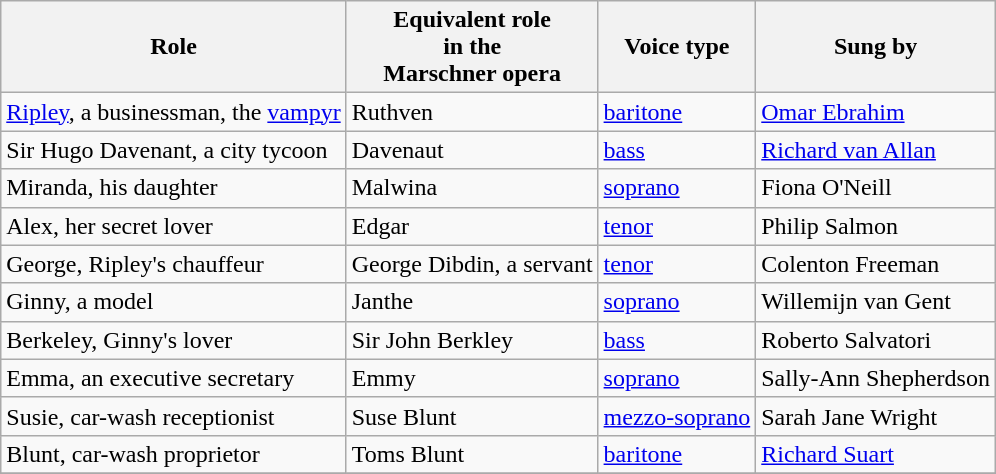<table class="wikitable" border="1">
<tr>
<th bgcolor=ececec>Role</th>
<th bgcolor=ececec>Equivalent role<br>in the<br>Marschner opera</th>
<th bgcolor=ececec>Voice type</th>
<th bgcolor=ececec>Sung by</th>
</tr>
<tr>
<td><a href='#'>Ripley</a>, a businessman, the <a href='#'>vampyr</a></td>
<td>Ruthven</td>
<td><a href='#'>baritone</a></td>
<td><a href='#'>Omar Ebrahim</a></td>
</tr>
<tr>
<td>Sir Hugo Davenant, a city tycoon</td>
<td>Davenaut</td>
<td><a href='#'>bass</a></td>
<td><a href='#'>Richard van Allan</a></td>
</tr>
<tr>
<td>Miranda, his daughter</td>
<td>Malwina</td>
<td><a href='#'>soprano</a></td>
<td>Fiona O'Neill</td>
</tr>
<tr>
<td>Alex, her secret lover</td>
<td>Edgar</td>
<td><a href='#'>tenor</a></td>
<td>Philip Salmon</td>
</tr>
<tr>
<td>George, Ripley's chauffeur</td>
<td>George Dibdin, a servant</td>
<td><a href='#'>tenor</a></td>
<td>Colenton Freeman</td>
</tr>
<tr>
<td>Ginny, a model</td>
<td>Janthe</td>
<td><a href='#'>soprano</a></td>
<td>Willemijn van Gent</td>
</tr>
<tr>
<td>Berkeley, Ginny's lover</td>
<td>Sir John Berkley</td>
<td><a href='#'>bass</a></td>
<td>Roberto Salvatori</td>
</tr>
<tr>
<td>Emma, an executive secretary</td>
<td>Emmy</td>
<td><a href='#'>soprano</a></td>
<td>Sally-Ann Shepherdson</td>
</tr>
<tr>
<td>Susie, car-wash receptionist</td>
<td>Suse Blunt</td>
<td><a href='#'>mezzo-soprano</a></td>
<td>Sarah Jane Wright</td>
</tr>
<tr>
<td>Blunt, car-wash proprietor</td>
<td>Toms Blunt</td>
<td><a href='#'>baritone</a></td>
<td><a href='#'>Richard Suart</a></td>
</tr>
<tr>
</tr>
</table>
